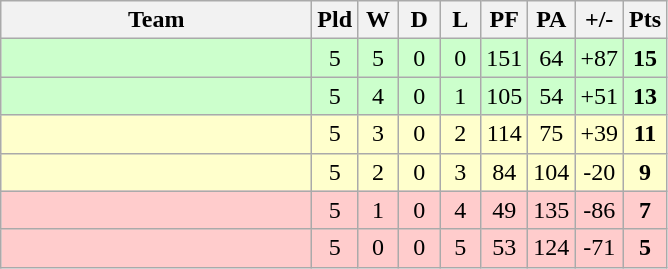<table class="wikitable" border="1" style="text-align: center;">
<tr>
<th width="200">Team</th>
<th width="20">Pld</th>
<th width="20">W</th>
<th width="20">D</th>
<th width="20">L</th>
<th width="20">PF</th>
<th width="20">PA</th>
<th width="25">+/-</th>
<th width="20">Pts</th>
</tr>
<tr style="background:#cfc;">
<td align=left></td>
<td>5</td>
<td>5</td>
<td>0</td>
<td>0</td>
<td>151</td>
<td>64</td>
<td>+87</td>
<td><strong>15</strong></td>
</tr>
<tr style="background:#cfc;">
<td align=left></td>
<td>5</td>
<td>4</td>
<td>0</td>
<td>1</td>
<td>105</td>
<td>54</td>
<td>+51</td>
<td><strong>13</strong></td>
</tr>
<tr style="background:#ffc;">
<td align=left></td>
<td>5</td>
<td>3</td>
<td>0</td>
<td>2</td>
<td>114</td>
<td>75</td>
<td>+39</td>
<td><strong>11</strong></td>
</tr>
<tr style="background:#ffc;">
<td align=left></td>
<td>5</td>
<td>2</td>
<td>0</td>
<td>3</td>
<td>84</td>
<td>104</td>
<td>-20</td>
<td><strong>9</strong></td>
</tr>
<tr bgcolor="#ffcccc">
<td align=left></td>
<td>5</td>
<td>1</td>
<td>0</td>
<td>4</td>
<td>49</td>
<td>135</td>
<td>-86</td>
<td><strong>7</strong></td>
</tr>
<tr bgcolor="#ffcccc">
<td align=left></td>
<td>5</td>
<td>0</td>
<td>0</td>
<td>5</td>
<td>53</td>
<td>124</td>
<td>-71</td>
<td><strong>5</strong></td>
</tr>
</table>
